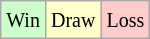<table class="wikitable">
<tr>
<td style="background-color: #ccffcc;"><small>Win</small></td>
<td style="background-color: #ffffcc;"><small>Draw</small></td>
<td style="background-color: #ffcccc;"><small>Loss</small></td>
</tr>
</table>
